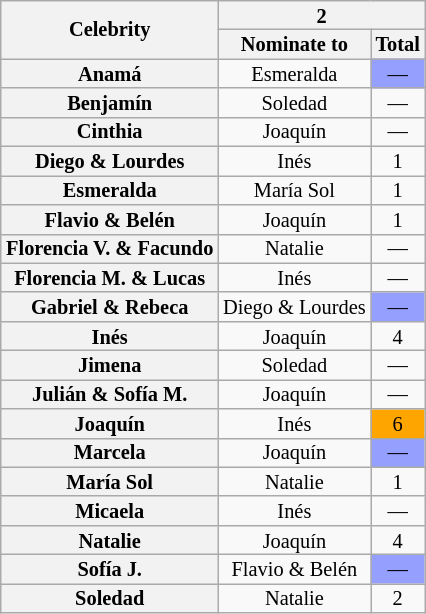<table class="wikitable" style="font-size:85%; text-align:center; margin-left: auto; margin-right: auto; line-height:13px">
<tr>
<th rowspan="2">Celebrity</th>
<th colspan="2">2</th>
</tr>
<tr>
<th>Nominate to</th>
<th>Total</th>
</tr>
<tr>
<th>Anamá</th>
<td>Esmeralda</td>
<td bgcolor=#959FFD>—</td>
</tr>
<tr>
<th>Benjamín</th>
<td>Soledad</td>
<td>—</td>
</tr>
<tr>
<th>Cinthia</th>
<td>Joaquín</td>
<td>—</td>
</tr>
<tr>
<th>Diego & Lourdes</th>
<td>Inés</td>
<td>1</td>
</tr>
<tr>
<th>Esmeralda</th>
<td>María Sol</td>
<td>1</td>
</tr>
<tr>
<th>Flavio & Belén</th>
<td>Joaquín</td>
<td>1</td>
</tr>
<tr>
<th>Florencia V. & Facundo</th>
<td>Natalie</td>
<td>—</td>
</tr>
<tr>
<th>Florencia M. & Lucas</th>
<td>Inés</td>
<td>—</td>
</tr>
<tr>
<th>Gabriel & Rebeca</th>
<td>Diego & Lourdes</td>
<td bgcolor=#959FFD>—</td>
</tr>
<tr>
<th>Inés</th>
<td>Joaquín</td>
<td>4</td>
</tr>
<tr>
<th>Jimena</th>
<td>Soledad</td>
<td>—</td>
</tr>
<tr>
<th>Julián & Sofía M.</th>
<td>Joaquín</td>
<td>—</td>
</tr>
<tr>
<th>Joaquín</th>
<td>Inés</td>
<td bgcolor=orange>6</td>
</tr>
<tr>
<th>Marcela</th>
<td>Joaquín</td>
<td bgcolor=#959FFD>—</td>
</tr>
<tr>
<th>María Sol</th>
<td>Natalie</td>
<td>1</td>
</tr>
<tr>
<th>Micaela</th>
<td>Inés</td>
<td>—</td>
</tr>
<tr>
<th>Natalie</th>
<td>Joaquín</td>
<td>4</td>
</tr>
<tr>
<th>Sofía J.</th>
<td>Flavio & Belén</td>
<td bgcolor=#959FFD>—</td>
</tr>
<tr>
<th>Soledad</th>
<td>Natalie</td>
<td>2</td>
</tr>
</table>
